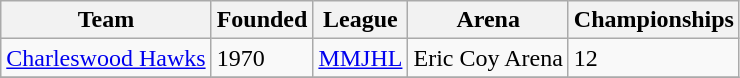<table class="wikitable">
<tr>
<th>Team</th>
<th>Founded</th>
<th>League</th>
<th>Arena</th>
<th>Championships</th>
</tr>
<tr>
<td><a href='#'>Charleswood Hawks</a></td>
<td>1970</td>
<td><a href='#'>MMJHL</a></td>
<td>Eric Coy Arena</td>
<td>12</td>
</tr>
<tr>
</tr>
</table>
